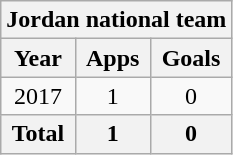<table class="wikitable" style="text-align:center">
<tr>
<th colspan=3>Jordan national team</th>
</tr>
<tr>
<th>Year</th>
<th>Apps</th>
<th>Goals</th>
</tr>
<tr>
<td>2017</td>
<td>1</td>
<td>0</td>
</tr>
<tr>
<th>Total</th>
<th>1</th>
<th>0</th>
</tr>
</table>
